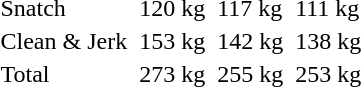<table>
<tr>
<td>Snatch</td>
<td></td>
<td>120 kg</td>
<td></td>
<td>117 kg</td>
<td></td>
<td>111 kg</td>
</tr>
<tr>
<td>Clean & Jerk</td>
<td></td>
<td>153 kg</td>
<td></td>
<td>142 kg</td>
<td></td>
<td>138 kg</td>
</tr>
<tr>
<td>Total</td>
<td></td>
<td>273 kg</td>
<td></td>
<td>255 kg</td>
<td></td>
<td>253 kg</td>
</tr>
</table>
